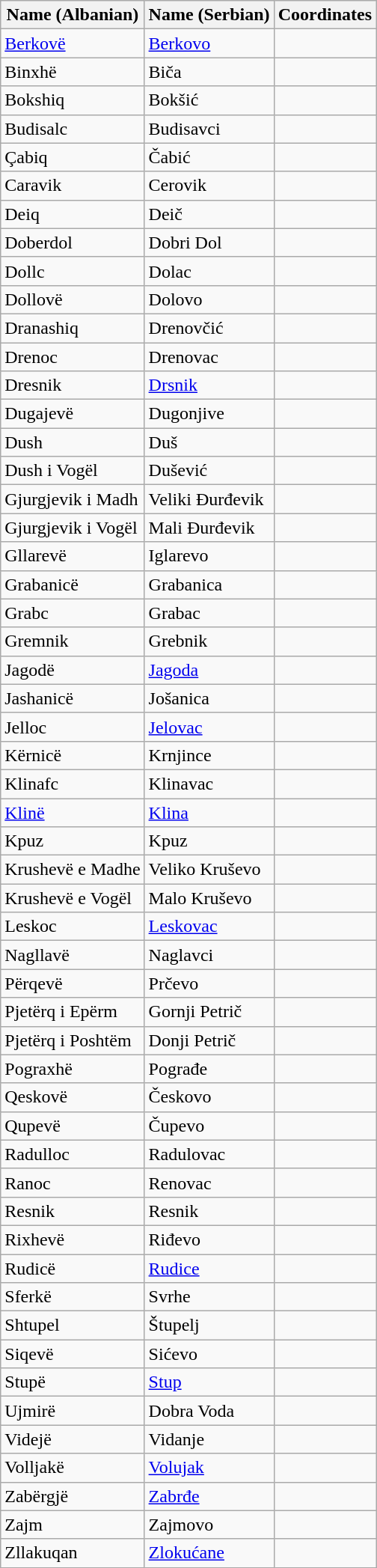<table class="wikitable sortable">
<tr>
<th>Name (Albanian)</th>
<th>Name (Serbian)</th>
<th>Coordinates</th>
</tr>
<tr>
<td><a href='#'>Berkovë</a></td>
<td><a href='#'>Berkovo</a></td>
<td></td>
</tr>
<tr>
<td>Binxhë</td>
<td>Biča</td>
<td></td>
</tr>
<tr>
<td>Bokshiq</td>
<td>Bokšić</td>
<td></td>
</tr>
<tr>
<td>Budisalc</td>
<td>Budisavci</td>
<td></td>
</tr>
<tr>
<td>Çabiq</td>
<td>Čabić</td>
<td></td>
</tr>
<tr>
<td>Caravik</td>
<td>Cerovik</td>
<td></td>
</tr>
<tr>
<td>Deiq</td>
<td>Deič</td>
<td></td>
</tr>
<tr>
<td>Doberdol</td>
<td>Dobri Dol</td>
<td></td>
</tr>
<tr>
<td>Dollc</td>
<td>Dolac</td>
<td></td>
</tr>
<tr>
<td>Dollovë</td>
<td>Dolovo</td>
<td></td>
</tr>
<tr>
<td>Dranashiq</td>
<td>Drenovčić</td>
<td></td>
</tr>
<tr>
<td>Drenoc</td>
<td>Drenovac</td>
<td></td>
</tr>
<tr>
<td>Dresnik</td>
<td><a href='#'>Drsnik</a></td>
<td></td>
</tr>
<tr>
<td>Dugajevë</td>
<td>Dugonjive</td>
<td></td>
</tr>
<tr>
<td>Dush</td>
<td>Duš</td>
<td></td>
</tr>
<tr>
<td>Dush i Vogël</td>
<td>Dušević</td>
<td></td>
</tr>
<tr>
<td>Gjurgjevik i Madh</td>
<td>Veliki Ðurđevik</td>
<td></td>
</tr>
<tr>
<td>Gjurgjevik i Vogël</td>
<td>Mali Ðurđevik</td>
<td></td>
</tr>
<tr>
<td>Gllarevë</td>
<td>Iglarevo</td>
<td></td>
</tr>
<tr>
<td>Grabanicë</td>
<td>Grabanica</td>
<td></td>
</tr>
<tr>
<td>Grabc</td>
<td>Grabac</td>
<td></td>
</tr>
<tr>
<td>Gremnik</td>
<td>Grebnik</td>
<td></td>
</tr>
<tr>
<td>Jagodë</td>
<td><a href='#'>Jagoda</a></td>
<td></td>
</tr>
<tr>
<td>Jashanicë</td>
<td>Jošanica</td>
<td></td>
</tr>
<tr>
<td>Jelloc</td>
<td><a href='#'>Jelovac</a></td>
<td></td>
</tr>
<tr>
<td>Kërnicë</td>
<td>Krnjince</td>
<td></td>
</tr>
<tr>
<td>Klinafc</td>
<td>Klinavac</td>
<td></td>
</tr>
<tr>
<td><a href='#'>Klinë</a></td>
<td><a href='#'>Klina</a></td>
<td></td>
</tr>
<tr>
<td>Kpuz</td>
<td>Kpuz</td>
<td></td>
</tr>
<tr>
<td>Krushevë e Madhe</td>
<td>Veliko Kruševo</td>
<td></td>
</tr>
<tr>
<td>Krushevë e Vogël</td>
<td>Malo Kruševo</td>
<td></td>
</tr>
<tr>
<td>Leskoc</td>
<td><a href='#'>Leskovac</a></td>
<td></td>
</tr>
<tr>
<td>Nagllavë</td>
<td>Naglavci</td>
<td></td>
</tr>
<tr>
<td>Përqevë</td>
<td>Prčevo</td>
<td></td>
</tr>
<tr>
<td>Pjetërq i Epërm</td>
<td>Gornji Petrič</td>
<td></td>
</tr>
<tr>
<td>Pjetërq i Poshtëm</td>
<td>Donji Petrič</td>
<td></td>
</tr>
<tr>
<td>Pograxhë</td>
<td>Pograđe</td>
<td></td>
</tr>
<tr>
<td>Qeskovë</td>
<td>Českovo</td>
<td></td>
</tr>
<tr>
<td>Qupevë</td>
<td>Čupevo</td>
<td></td>
</tr>
<tr>
<td>Radulloc</td>
<td>Radulovac</td>
<td></td>
</tr>
<tr>
<td>Ranoc</td>
<td>Renovac</td>
<td></td>
</tr>
<tr>
<td>Resnik</td>
<td>Resnik</td>
<td></td>
</tr>
<tr>
<td>Rixhevë</td>
<td>Riđevo</td>
<td></td>
</tr>
<tr>
<td>Rudicë</td>
<td><a href='#'>Rudice</a></td>
<td></td>
</tr>
<tr>
<td>Sferkë</td>
<td>Svrhe</td>
<td></td>
</tr>
<tr>
<td>Shtupel</td>
<td>Štupelj</td>
<td></td>
</tr>
<tr>
<td>Siqevë</td>
<td>Sićevo</td>
<td></td>
</tr>
<tr>
<td>Stupë</td>
<td><a href='#'>Stup</a></td>
<td></td>
</tr>
<tr>
<td>Ujmirë</td>
<td>Dobra Voda</td>
<td></td>
</tr>
<tr>
<td>Videjë</td>
<td>Vidanje</td>
<td></td>
</tr>
<tr>
<td>Volljakë</td>
<td><a href='#'>Volujak</a></td>
<td></td>
</tr>
<tr>
<td>Zabërgjë</td>
<td><a href='#'>Zabrđe</a></td>
<td></td>
</tr>
<tr>
<td>Zajm</td>
<td>Zajmovo</td>
<td></td>
</tr>
<tr>
<td>Zllakuqan</td>
<td><a href='#'>Zlokućane</a></td>
<td></td>
</tr>
</table>
